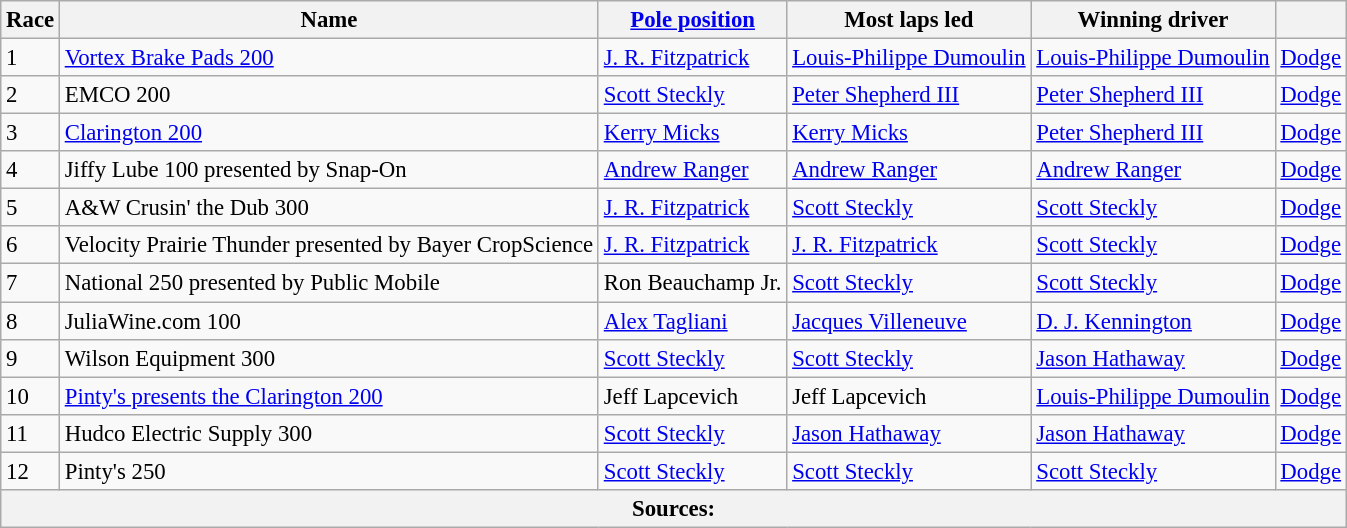<table class="wikitable sortable" style="font-size:95%">
<tr>
<th>Race</th>
<th>Name</th>
<th><a href='#'>Pole position</a></th>
<th>Most laps led</th>
<th>Winning driver</th>
<th></th>
</tr>
<tr>
<td>1</td>
<td><a href='#'>Vortex Brake Pads 200</a></td>
<td><a href='#'>J. R. Fitzpatrick</a></td>
<td><a href='#'>Louis-Philippe Dumoulin</a></td>
<td><a href='#'>Louis-Philippe Dumoulin</a></td>
<td><a href='#'>Dodge</a></td>
</tr>
<tr>
<td>2</td>
<td>EMCO 200</td>
<td><a href='#'>Scott Steckly</a></td>
<td><a href='#'>Peter Shepherd III</a></td>
<td><a href='#'>Peter Shepherd III</a></td>
<td><a href='#'>Dodge</a></td>
</tr>
<tr>
<td>3</td>
<td><a href='#'>Clarington 200</a></td>
<td><a href='#'>Kerry Micks</a></td>
<td><a href='#'>Kerry Micks</a></td>
<td><a href='#'>Peter Shepherd III</a></td>
<td><a href='#'>Dodge</a></td>
</tr>
<tr>
<td>4</td>
<td>Jiffy Lube 100 presented by Snap-On</td>
<td><a href='#'>Andrew Ranger</a></td>
<td><a href='#'>Andrew Ranger</a></td>
<td><a href='#'>Andrew Ranger</a></td>
<td><a href='#'>Dodge</a></td>
</tr>
<tr>
<td>5</td>
<td>A&W Crusin' the Dub 300</td>
<td><a href='#'>J. R. Fitzpatrick</a></td>
<td><a href='#'>Scott Steckly</a></td>
<td><a href='#'>Scott Steckly</a></td>
<td><a href='#'>Dodge</a></td>
</tr>
<tr>
<td>6</td>
<td>Velocity Prairie Thunder presented by Bayer CropScience</td>
<td><a href='#'>J. R. Fitzpatrick</a></td>
<td><a href='#'>J. R. Fitzpatrick</a></td>
<td><a href='#'>Scott Steckly</a></td>
<td><a href='#'>Dodge</a></td>
</tr>
<tr>
<td>7</td>
<td>National 250 presented by Public Mobile</td>
<td>Ron Beauchamp Jr.</td>
<td><a href='#'>Scott Steckly</a></td>
<td><a href='#'>Scott Steckly</a></td>
<td><a href='#'>Dodge</a></td>
</tr>
<tr>
<td>8</td>
<td>JuliaWine.com 100</td>
<td><a href='#'>Alex Tagliani</a></td>
<td><a href='#'>Jacques Villeneuve</a></td>
<td><a href='#'>D. J. Kennington</a></td>
<td><a href='#'>Dodge</a></td>
</tr>
<tr>
<td>9</td>
<td>Wilson Equipment 300</td>
<td><a href='#'>Scott Steckly</a></td>
<td><a href='#'>Scott Steckly</a></td>
<td><a href='#'>Jason Hathaway</a></td>
<td><a href='#'>Dodge</a></td>
</tr>
<tr>
<td>10</td>
<td><a href='#'>Pinty's presents the Clarington 200</a></td>
<td>Jeff Lapcevich</td>
<td>Jeff Lapcevich</td>
<td><a href='#'>Louis-Philippe Dumoulin</a></td>
<td><a href='#'>Dodge</a></td>
</tr>
<tr>
<td>11</td>
<td>Hudco Electric Supply 300</td>
<td><a href='#'>Scott Steckly</a></td>
<td><a href='#'>Jason Hathaway</a></td>
<td><a href='#'>Jason Hathaway</a></td>
<td><a href='#'>Dodge</a></td>
</tr>
<tr>
<td>12</td>
<td>Pinty's 250</td>
<td><a href='#'>Scott Steckly</a></td>
<td><a href='#'>Scott Steckly</a></td>
<td><a href='#'>Scott Steckly</a></td>
<td><a href='#'>Dodge</a></td>
</tr>
<tr>
<th colspan=6; align="center">Sources:</th>
</tr>
</table>
